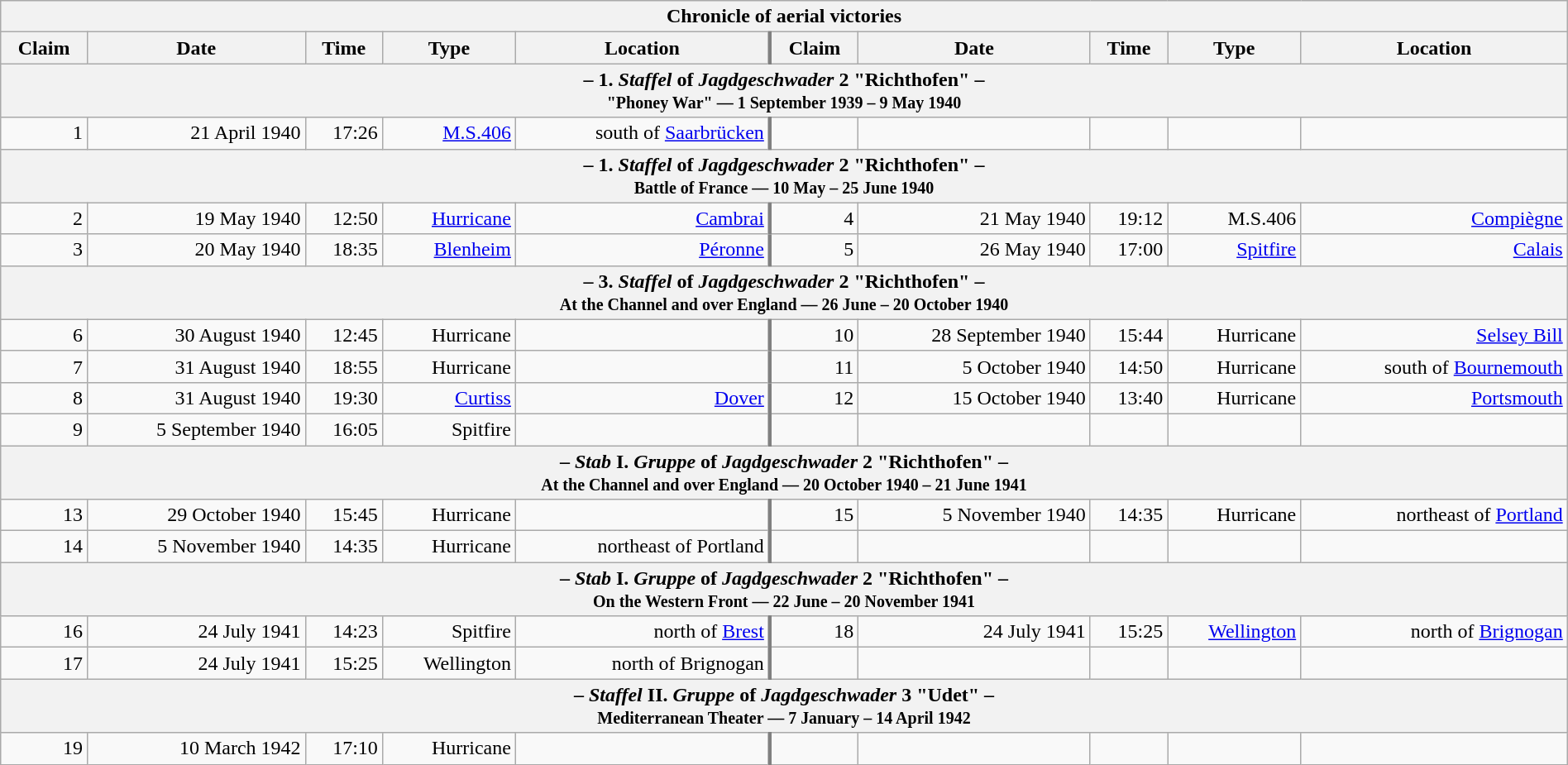<table class="wikitable plainrowheaders collapsible" style="margin-left: auto; margin-right: auto; border: none; text-align:right; width: 100%;">
<tr>
<th colspan="10">Chronicle of aerial victories</th>
</tr>
<tr>
<th scope="col">Claim</th>
<th scope="col">Date</th>
<th scope="col">Time</th>
<th scope="col" width="100px">Type</th>
<th scope="col">Location</th>
<th scope="col" style="border-left: 3px solid grey;">Claim</th>
<th scope="col">Date</th>
<th scope="col">Time</th>
<th scope="col" width="100px">Type</th>
<th scope="col">Location</th>
</tr>
<tr>
<th colspan="10">– 1. <em>Staffel</em> of <em>Jagdgeschwader</em> 2 "Richthofen" –<br><small>"Phoney War" — 1 September 1939 – 9 May 1940</small></th>
</tr>
<tr>
<td>1</td>
<td>21 April 1940</td>
<td>17:26</td>
<td><a href='#'>M.S.406</a></td>
<td>south of <a href='#'>Saarbrücken</a></td>
<td style="border-left: 3px solid grey;"></td>
<td></td>
<td></td>
<td></td>
<td></td>
</tr>
<tr>
<th colspan="10">– 1. <em>Staffel</em> of <em>Jagdgeschwader</em> 2 "Richthofen" –<br><small>Battle of France — 10 May – 25 June 1940</small></th>
</tr>
<tr>
<td>2</td>
<td>19 May 1940</td>
<td>12:50</td>
<td><a href='#'>Hurricane</a></td>
<td><a href='#'>Cambrai</a></td>
<td style="border-left: 3px solid grey;">4</td>
<td>21 May 1940</td>
<td>19:12</td>
<td>M.S.406</td>
<td><a href='#'>Compiègne</a></td>
</tr>
<tr>
<td>3</td>
<td>20 May 1940</td>
<td>18:35</td>
<td><a href='#'>Blenheim</a></td>
<td><a href='#'>Péronne</a></td>
<td style="border-left: 3px solid grey;">5</td>
<td>26 May 1940</td>
<td>17:00</td>
<td><a href='#'>Spitfire</a></td>
<td><a href='#'>Calais</a></td>
</tr>
<tr>
<th colspan="10">– 3. <em>Staffel</em> of <em>Jagdgeschwader</em> 2 "Richthofen" –<br><small>At the Channel and over England — 26 June – 20 October 1940</small></th>
</tr>
<tr>
<td>6</td>
<td>30 August 1940</td>
<td>12:45</td>
<td>Hurricane</td>
<td></td>
<td style="border-left: 3px solid grey;">10</td>
<td>28 September 1940</td>
<td>15:44</td>
<td>Hurricane</td>
<td><a href='#'>Selsey Bill</a></td>
</tr>
<tr>
<td>7</td>
<td>31 August 1940</td>
<td>18:55</td>
<td>Hurricane</td>
<td></td>
<td style="border-left: 3px solid grey;">11</td>
<td>5 October 1940</td>
<td>14:50</td>
<td>Hurricane</td>
<td>south of <a href='#'>Bournemouth</a></td>
</tr>
<tr>
<td>8</td>
<td>31 August 1940</td>
<td>19:30</td>
<td><a href='#'>Curtiss</a></td>
<td><a href='#'>Dover</a></td>
<td style="border-left: 3px solid grey;">12</td>
<td>15 October 1940</td>
<td>13:40</td>
<td>Hurricane</td>
<td><a href='#'>Portsmouth</a></td>
</tr>
<tr>
<td>9</td>
<td>5 September 1940</td>
<td>16:05</td>
<td>Spitfire</td>
<td></td>
<td style="border-left: 3px solid grey;"></td>
<td></td>
<td></td>
<td></td>
<td></td>
</tr>
<tr>
<th colspan="10">– <em>Stab</em> I. <em>Gruppe</em> of <em>Jagdgeschwader</em> 2 "Richthofen" –<br><small>At the Channel and over England — 20 October 1940 – 21 June 1941</small></th>
</tr>
<tr>
<td>13</td>
<td>29 October 1940</td>
<td>15:45</td>
<td>Hurricane</td>
<td></td>
<td style="border-left: 3px solid grey;">15</td>
<td>5 November 1940</td>
<td>14:35</td>
<td>Hurricane</td>
<td>northeast of <a href='#'>Portland</a></td>
</tr>
<tr>
<td>14</td>
<td>5 November 1940</td>
<td>14:35</td>
<td>Hurricane</td>
<td>northeast of Portland</td>
<td style="border-left: 3px solid grey;"></td>
<td></td>
<td></td>
<td></td>
<td></td>
</tr>
<tr>
<th colspan="10">– <em>Stab</em> I. <em>Gruppe</em> of <em>Jagdgeschwader</em> 2 "Richthofen" –<br><small>On the Western Front — 22 June – 20 November 1941</small></th>
</tr>
<tr>
<td>16</td>
<td>24 July 1941</td>
<td>14:23</td>
<td>Spitfire</td>
<td>north of <a href='#'>Brest</a></td>
<td style="border-left: 3px solid grey;">18</td>
<td>24 July 1941</td>
<td>15:25</td>
<td><a href='#'>Wellington</a></td>
<td> north of <a href='#'>Brignogan</a></td>
</tr>
<tr>
<td>17</td>
<td>24 July 1941</td>
<td>15:25</td>
<td>Wellington</td>
<td> north of Brignogan</td>
<td style="border-left: 3px solid grey;"></td>
<td></td>
<td></td>
<td></td>
<td></td>
</tr>
<tr>
<th colspan="10">– <em>Staffel</em> II. <em>Gruppe</em> of <em>Jagdgeschwader</em> 3 "Udet" –<br><small>Mediterranean Theater — 7 January – 14 April 1942</small></th>
</tr>
<tr>
<td>19</td>
<td>10 March 1942</td>
<td>17:10</td>
<td>Hurricane</td>
<td></td>
<td style="border-left: 3px solid grey;"></td>
<td></td>
<td></td>
<td></td>
<td></td>
</tr>
</table>
